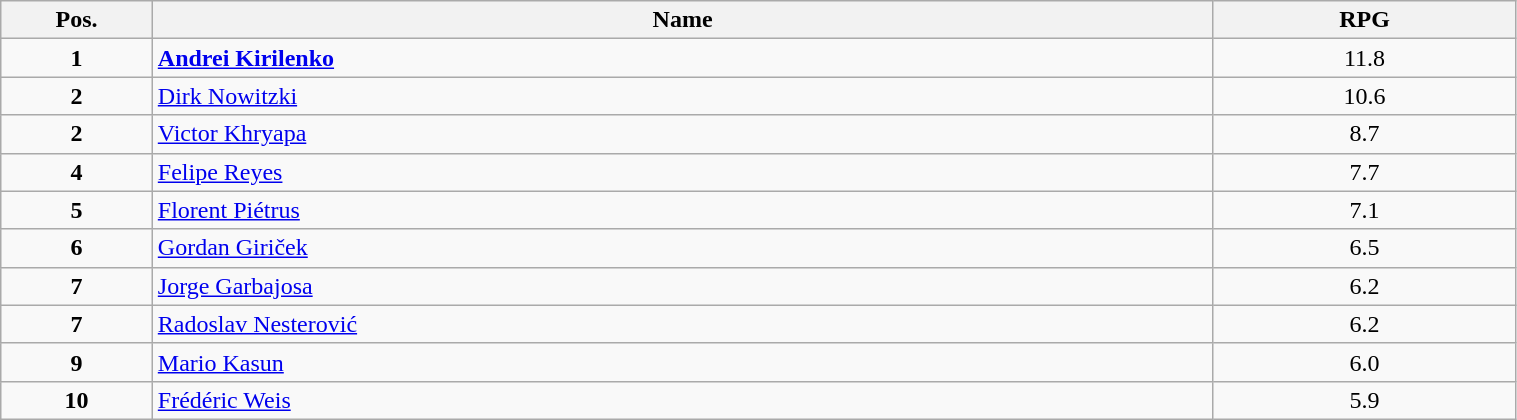<table class=wikitable width="80%">
<tr>
<th width="10%">Pos.</th>
<th width="70%">Name</th>
<th width="20%">RPG</th>
</tr>
<tr>
<td align=center><strong>1</strong></td>
<td> <strong><a href='#'>Andrei Kirilenko</a></strong></td>
<td align=center>11.8</td>
</tr>
<tr>
<td align=center><strong>2</strong></td>
<td> <a href='#'>Dirk Nowitzki</a></td>
<td align=center>10.6</td>
</tr>
<tr>
<td align=center><strong>2</strong></td>
<td> <a href='#'>Victor Khryapa</a></td>
<td align=center>8.7</td>
</tr>
<tr>
<td align=center><strong>4</strong></td>
<td> <a href='#'>Felipe Reyes</a></td>
<td align=center>7.7</td>
</tr>
<tr>
<td align=center><strong>5</strong></td>
<td> <a href='#'>Florent Piétrus</a></td>
<td align=center>7.1</td>
</tr>
<tr>
<td align=center><strong>6</strong></td>
<td> <a href='#'>Gordan Giriček</a></td>
<td align=center>6.5</td>
</tr>
<tr>
<td align=center><strong>7</strong></td>
<td> <a href='#'>Jorge Garbajosa</a></td>
<td align=center>6.2</td>
</tr>
<tr>
<td align=center><strong>7</strong></td>
<td> <a href='#'>Radoslav Nesterović</a></td>
<td align=center>6.2</td>
</tr>
<tr>
<td align=center><strong>9</strong></td>
<td> <a href='#'>Mario Kasun</a></td>
<td align=center>6.0</td>
</tr>
<tr>
<td align=center><strong>10</strong></td>
<td> <a href='#'>Frédéric Weis</a></td>
<td align=center>5.9</td>
</tr>
</table>
